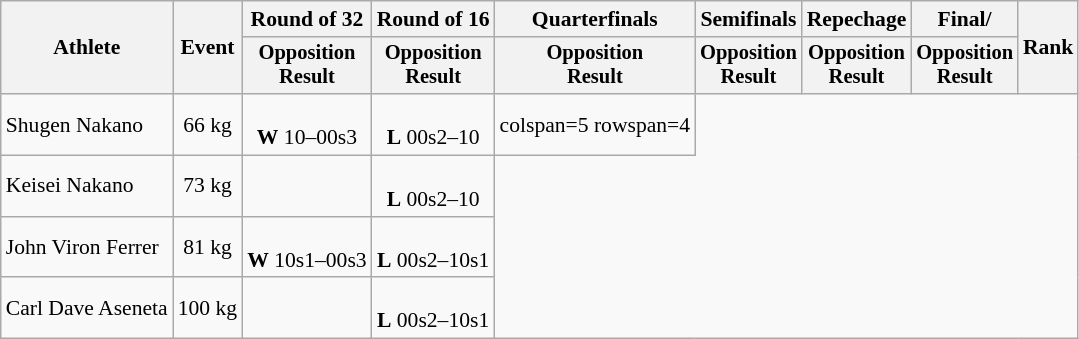<table class=wikitable style="text-align:center; font-size:90%">
<tr>
<th rowspan=2>Athlete</th>
<th rowspan=2>Event</th>
<th>Round of 32</th>
<th>Round of 16</th>
<th>Quarterfinals</th>
<th>Semifinals</th>
<th>Repechage</th>
<th>Final/</th>
<th rowspan=2>Rank</th>
</tr>
<tr style="font-size:95%">
<th>Opposition<br>Result</th>
<th>Opposition<br>Result</th>
<th>Opposition<br>Result</th>
<th>Opposition<br>Result</th>
<th>Opposition<br>Result</th>
<th>Opposition<br>Result</th>
</tr>
<tr>
<td align=left>Shugen Nakano</td>
<td>66 kg</td>
<td><br><strong>W</strong> 10–00s3</td>
<td><br><strong>L</strong> 00s2–10</td>
<td>colspan=5 rowspan=4 </td>
</tr>
<tr>
<td align=left>Keisei Nakano</td>
<td>73 kg</td>
<td></td>
<td><br><strong>L</strong> 00s2–10</td>
</tr>
<tr>
<td align=left>John Viron Ferrer</td>
<td>81 kg</td>
<td><br><strong>W</strong> 10s1–00s3</td>
<td><br><strong>L</strong> 00s2–10s1</td>
</tr>
<tr>
<td align=left>Carl Dave Aseneta</td>
<td>100 kg</td>
<td></td>
<td><br><strong>L</strong> 00s2–10s1</td>
</tr>
</table>
